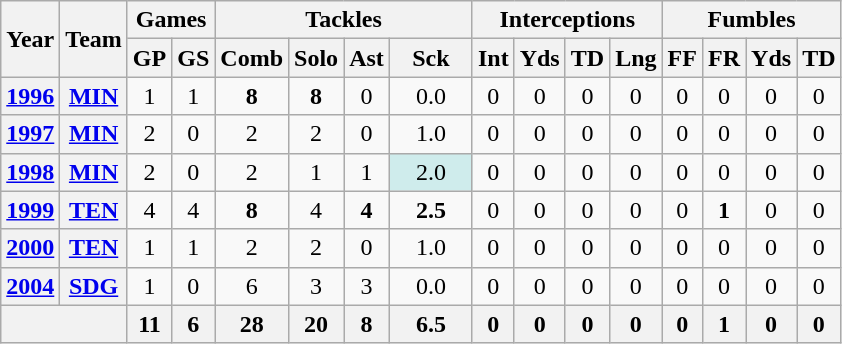<table class="wikitable" style="text-align:center">
<tr>
<th rowspan="2">Year</th>
<th rowspan="2">Team</th>
<th colspan="2">Games</th>
<th colspan="4">Tackles</th>
<th colspan="4">Interceptions</th>
<th colspan="4">Fumbles</th>
</tr>
<tr>
<th>GP</th>
<th>GS</th>
<th>Comb</th>
<th>Solo</th>
<th>Ast</th>
<th>Sck</th>
<th>Int</th>
<th>Yds</th>
<th>TD</th>
<th>Lng</th>
<th>FF</th>
<th>FR</th>
<th>Yds</th>
<th>TD</th>
</tr>
<tr>
<th><a href='#'>1996</a></th>
<th><a href='#'>MIN</a></th>
<td>1</td>
<td>1</td>
<td><strong>8</strong></td>
<td><strong>8</strong></td>
<td>0</td>
<td>0.0</td>
<td>0</td>
<td>0</td>
<td>0</td>
<td>0</td>
<td>0</td>
<td>0</td>
<td>0</td>
<td>0</td>
</tr>
<tr>
<th><a href='#'>1997</a></th>
<th><a href='#'>MIN</a></th>
<td>2</td>
<td>0</td>
<td>2</td>
<td>2</td>
<td>0</td>
<td>1.0</td>
<td>0</td>
<td>0</td>
<td>0</td>
<td>0</td>
<td>0</td>
<td>0</td>
<td>0</td>
<td>0</td>
</tr>
<tr>
<th><a href='#'>1998</a></th>
<th><a href='#'>MIN</a></th>
<td>2</td>
<td>0</td>
<td>2</td>
<td>1</td>
<td>1</td>
<td style="background:#cfecec; width:3em;">2.0</td>
<td>0</td>
<td>0</td>
<td>0</td>
<td>0</td>
<td>0</td>
<td>0</td>
<td>0</td>
<td>0</td>
</tr>
<tr>
<th><a href='#'>1999</a></th>
<th><a href='#'>TEN</a></th>
<td>4</td>
<td>4</td>
<td><strong>8</strong></td>
<td>4</td>
<td><strong>4</strong></td>
<td><strong>2.5</strong></td>
<td>0</td>
<td>0</td>
<td>0</td>
<td>0</td>
<td>0</td>
<td><strong>1</strong></td>
<td>0</td>
<td>0</td>
</tr>
<tr>
<th><a href='#'>2000</a></th>
<th><a href='#'>TEN</a></th>
<td>1</td>
<td>1</td>
<td>2</td>
<td>2</td>
<td>0</td>
<td>1.0</td>
<td>0</td>
<td>0</td>
<td>0</td>
<td>0</td>
<td>0</td>
<td>0</td>
<td>0</td>
<td>0</td>
</tr>
<tr>
<th><a href='#'>2004</a></th>
<th><a href='#'>SDG</a></th>
<td>1</td>
<td>0</td>
<td>6</td>
<td>3</td>
<td>3</td>
<td>0.0</td>
<td>0</td>
<td>0</td>
<td>0</td>
<td>0</td>
<td>0</td>
<td>0</td>
<td>0</td>
<td>0</td>
</tr>
<tr>
<th colspan="2"></th>
<th>11</th>
<th>6</th>
<th>28</th>
<th>20</th>
<th>8</th>
<th>6.5</th>
<th>0</th>
<th>0</th>
<th>0</th>
<th>0</th>
<th>0</th>
<th>1</th>
<th>0</th>
<th>0</th>
</tr>
</table>
